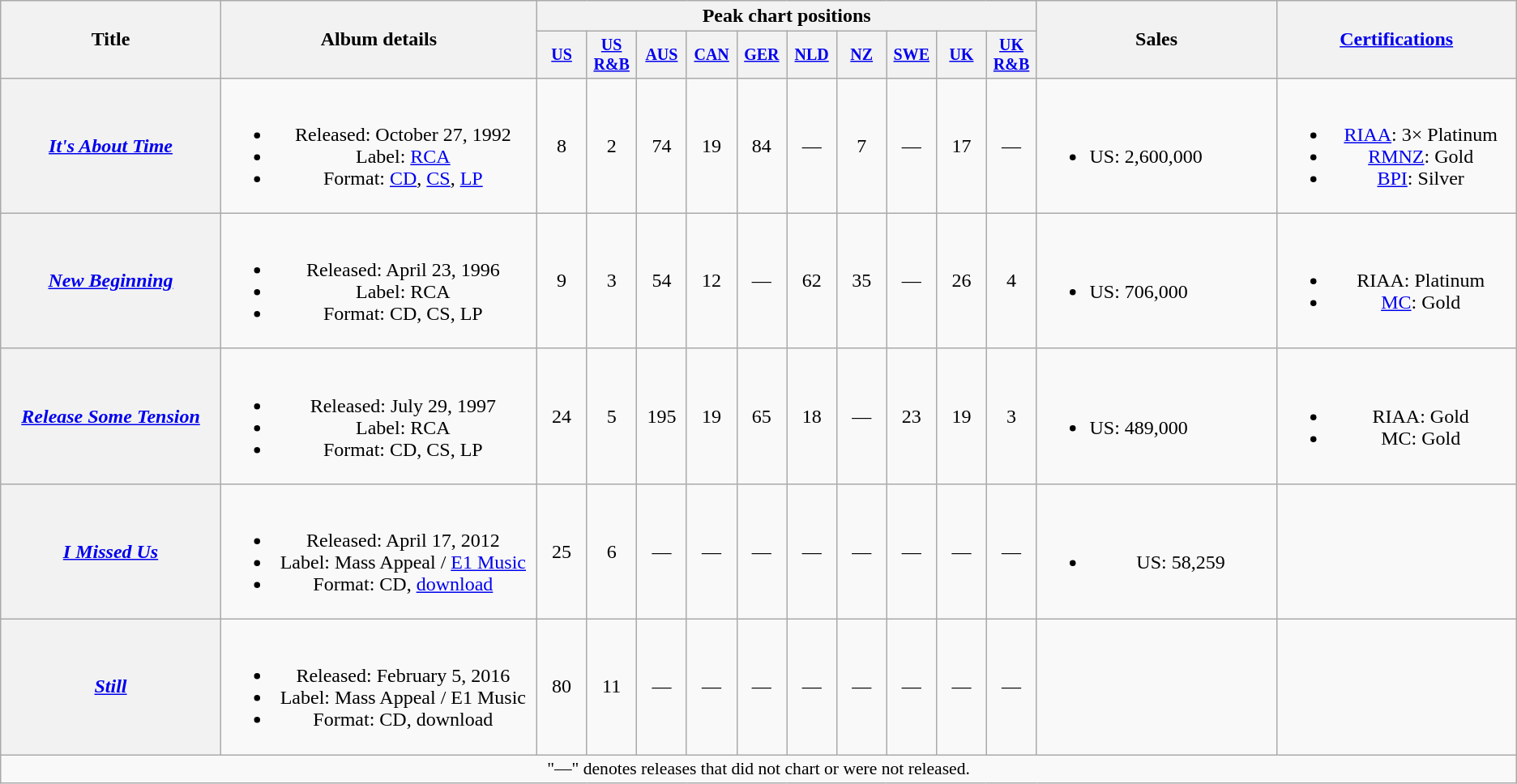<table class="wikitable plainrowheaders" style="text-align:center;">
<tr>
<th rowspan="2" style="width:11em;">Title</th>
<th rowspan="2" style="width:16em;">Album details</th>
<th colspan="10">Peak chart positions</th>
<th rowspan="2" style="width:12em;">Sales</th>
<th rowspan="2" style="width:12em;"><a href='#'>Certifications</a></th>
</tr>
<tr style="font-size:smaller;">
<th width="35"><a href='#'>US</a><br></th>
<th width="35"><a href='#'>US R&B</a><br></th>
<th width="35"><a href='#'>AUS</a><br></th>
<th width="35"><a href='#'>CAN</a><br></th>
<th width="35"><a href='#'>GER</a><br></th>
<th width="35"><a href='#'>NLD</a><br></th>
<th width="35"><a href='#'>NZ</a><br></th>
<th width="35"><a href='#'>SWE</a><br></th>
<th width="35"><a href='#'>UK</a><br></th>
<th width="35"><a href='#'>UK R&B</a><br></th>
</tr>
<tr>
<th scope="row"><em><a href='#'>It's About Time</a></em></th>
<td><br><ul><li>Released: October 27, 1992</li><li>Label: <a href='#'>RCA</a></li><li>Format: <a href='#'>CD</a>, <a href='#'>CS</a>, <a href='#'>LP</a></li></ul></td>
<td>8</td>
<td>2</td>
<td>74</td>
<td>19</td>
<td>84</td>
<td>—</td>
<td>7</td>
<td>—</td>
<td>17</td>
<td>—</td>
<td align="left"><br><ul><li>US: 2,600,000</li></ul></td>
<td><br><ul><li><a href='#'>RIAA</a>: 3× Platinum</li><li><a href='#'>RMNZ</a>: Gold</li><li><a href='#'>BPI</a>: Silver</li></ul></td>
</tr>
<tr>
<th scope="row"><em><a href='#'>New Beginning</a></em></th>
<td><br><ul><li>Released: April 23, 1996</li><li>Label: RCA</li><li>Format: CD, CS, LP</li></ul></td>
<td>9</td>
<td>3</td>
<td>54</td>
<td>12</td>
<td>—</td>
<td>62</td>
<td>35</td>
<td>—</td>
<td>26</td>
<td>4</td>
<td align="left"><br><ul><li>US: 706,000</li></ul></td>
<td><br><ul><li>RIAA: Platinum</li><li><a href='#'>MC</a>: Gold</li></ul></td>
</tr>
<tr>
<th scope="row"><em><a href='#'>Release Some Tension</a></em></th>
<td><br><ul><li>Released: July 29, 1997</li><li>Label: RCA</li><li>Format: CD, CS, LP</li></ul></td>
<td>24</td>
<td>5</td>
<td>195</td>
<td>19</td>
<td>65</td>
<td>18</td>
<td>—</td>
<td>23</td>
<td>19</td>
<td>3</td>
<td align="left"><br><ul><li>US: 489,000</li></ul></td>
<td><br><ul><li>RIAA: Gold</li><li>MC: Gold</li></ul></td>
</tr>
<tr>
<th scope="row"><em><a href='#'>I Missed Us</a></em></th>
<td><br><ul><li>Released: April 17, 2012</li><li>Label: Mass Appeal / <a href='#'>E1 Music</a></li><li>Format: CD, <a href='#'>download</a></li></ul></td>
<td>25</td>
<td>6</td>
<td>—</td>
<td>—</td>
<td>—</td>
<td>—</td>
<td>—</td>
<td>—</td>
<td>—</td>
<td>—</td>
<td><br><ul><li>US: 58,259</li></ul></td>
<td></td>
</tr>
<tr>
<th scope="row"><em><a href='#'>Still</a></em></th>
<td><br><ul><li>Released: February 5, 2016</li><li>Label: Mass Appeal / E1 Music</li><li>Format: CD, download</li></ul></td>
<td>80</td>
<td>11</td>
<td>—</td>
<td>—</td>
<td>—</td>
<td>—</td>
<td>—</td>
<td>—</td>
<td>—</td>
<td>—</td>
<td></td>
<td></td>
</tr>
<tr>
<td align="center" colspan="15" style="font-size:90%">"—" denotes releases that did not chart or were not released.</td>
</tr>
</table>
